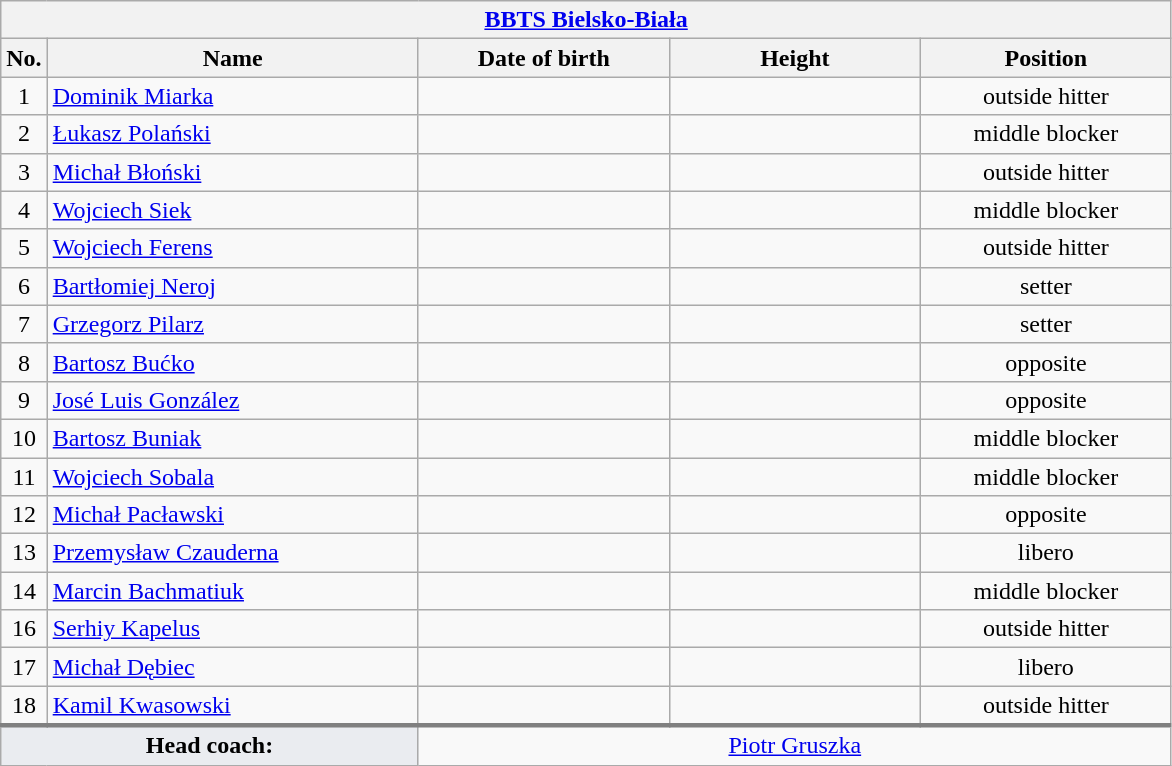<table class="wikitable collapsible collapsed" style="font-size:100%; text-align:center">
<tr>
<th colspan=5 style="width:30em"><a href='#'>BBTS Bielsko-Biała</a></th>
</tr>
<tr>
<th>No.</th>
<th style="width:15em">Name</th>
<th style="width:10em">Date of birth</th>
<th style="width:10em">Height</th>
<th style="width:10em">Position</th>
</tr>
<tr>
<td>1</td>
<td align=left> <a href='#'>Dominik Miarka</a></td>
<td align=right></td>
<td></td>
<td>outside hitter</td>
</tr>
<tr>
<td>2</td>
<td align=left> <a href='#'>Łukasz Polański</a></td>
<td align=right></td>
<td></td>
<td>middle blocker</td>
</tr>
<tr>
<td>3</td>
<td align=left> <a href='#'>Michał Błoński</a></td>
<td align=right></td>
<td></td>
<td>outside hitter</td>
</tr>
<tr>
<td>4</td>
<td align=left> <a href='#'>Wojciech Siek</a></td>
<td align=right></td>
<td></td>
<td>middle blocker</td>
</tr>
<tr>
<td>5</td>
<td align=left> <a href='#'>Wojciech Ferens</a></td>
<td align=right></td>
<td></td>
<td>outside hitter</td>
</tr>
<tr>
<td>6</td>
<td align=left> <a href='#'>Bartłomiej Neroj</a></td>
<td align=right></td>
<td></td>
<td>setter</td>
</tr>
<tr>
<td>7</td>
<td align=left> <a href='#'>Grzegorz Pilarz</a></td>
<td align=right></td>
<td></td>
<td>setter</td>
</tr>
<tr>
<td>8</td>
<td align=left> <a href='#'>Bartosz Bućko</a></td>
<td align=right></td>
<td></td>
<td>opposite</td>
</tr>
<tr>
<td>9</td>
<td align=left> <a href='#'>José Luis González</a></td>
<td align=right></td>
<td></td>
<td>opposite</td>
</tr>
<tr>
<td>10</td>
<td align=left> <a href='#'>Bartosz Buniak</a></td>
<td align=right></td>
<td></td>
<td>middle blocker</td>
</tr>
<tr>
<td>11</td>
<td align=left> <a href='#'>Wojciech Sobala</a></td>
<td align=right></td>
<td></td>
<td>middle blocker</td>
</tr>
<tr>
<td>12</td>
<td align=left> <a href='#'>Michał Pacławski</a></td>
<td align=right></td>
<td></td>
<td>opposite</td>
</tr>
<tr>
<td>13</td>
<td align=left> <a href='#'>Przemysław Czauderna</a></td>
<td align=right></td>
<td></td>
<td>libero</td>
</tr>
<tr>
<td>14</td>
<td align=left> <a href='#'>Marcin Bachmatiuk</a></td>
<td align=right></td>
<td></td>
<td>middle blocker</td>
</tr>
<tr>
<td>16</td>
<td align=left> <a href='#'>Serhiy Kapelus</a></td>
<td align=right></td>
<td></td>
<td>outside hitter</td>
</tr>
<tr>
<td>17</td>
<td align=left> <a href='#'>Michał Dębiec</a></td>
<td align=right></td>
<td></td>
<td>libero</td>
</tr>
<tr>
<td>18</td>
<td align=left> <a href='#'>Kamil Kwasowski</a></td>
<td align=right></td>
<td></td>
<td>outside hitter</td>
</tr>
<tr style="border-top: 3px solid grey">
<td colspan=2 style="background:#EAECF0"><strong>Head coach:</strong></td>
<td colspan=3> <a href='#'>Piotr Gruszka</a></td>
</tr>
</table>
